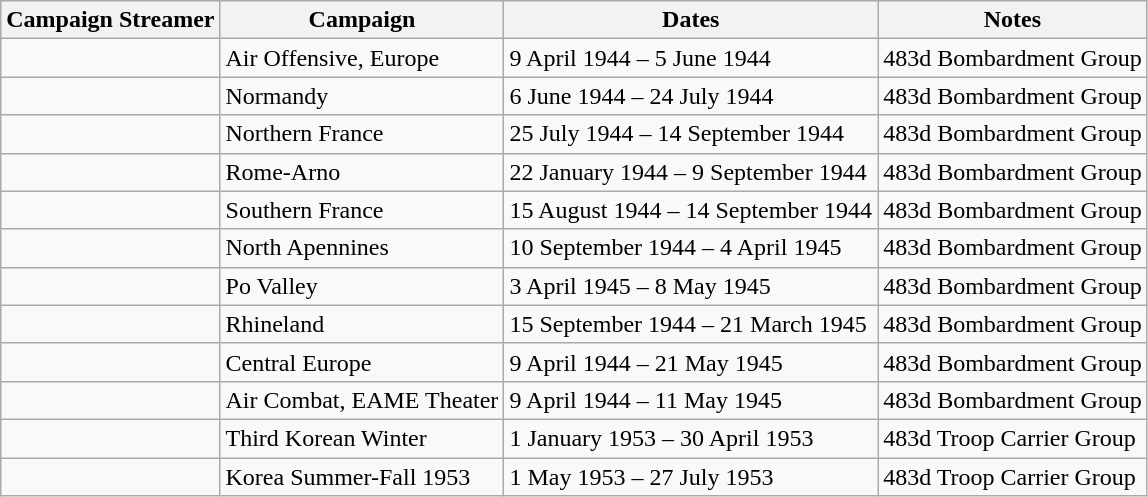<table class="wikitable">
<tr style="background:#efefef;">
<th>Campaign Streamer</th>
<th>Campaign</th>
<th>Dates</th>
<th>Notes</th>
</tr>
<tr>
<td></td>
<td>Air Offensive, Europe</td>
<td>9 April 1944 – 5 June 1944</td>
<td>483d Bombardment Group</td>
</tr>
<tr>
<td></td>
<td>Normandy</td>
<td>6 June 1944 – 24 July 1944</td>
<td>483d Bombardment Group</td>
</tr>
<tr>
<td></td>
<td>Northern France</td>
<td>25 July 1944 – 14 September 1944</td>
<td>483d Bombardment Group</td>
</tr>
<tr>
<td></td>
<td>Rome-Arno</td>
<td>22 January 1944 – 9 September 1944</td>
<td>483d Bombardment Group</td>
</tr>
<tr>
<td></td>
<td>Southern France</td>
<td>15 August 1944 – 14 September 1944</td>
<td>483d Bombardment Group</td>
</tr>
<tr>
<td></td>
<td>North Apennines</td>
<td>10 September 1944 – 4 April 1945</td>
<td>483d Bombardment Group</td>
</tr>
<tr>
<td></td>
<td>Po Valley</td>
<td>3 April 1945 – 8 May 1945</td>
<td>483d Bombardment Group</td>
</tr>
<tr>
<td></td>
<td>Rhineland</td>
<td>15 September 1944 – 21 March 1945</td>
<td>483d Bombardment Group</td>
</tr>
<tr>
<td></td>
<td>Central Europe</td>
<td>9 April 1944 – 21 May 1945</td>
<td>483d Bombardment Group</td>
</tr>
<tr>
<td></td>
<td>Air Combat, EAME Theater</td>
<td>9 April 1944 – 11 May 1945</td>
<td>483d Bombardment Group</td>
</tr>
<tr>
<td></td>
<td>Third Korean Winter</td>
<td>1 January 1953 – 30 April 1953</td>
<td>483d Troop Carrier Group</td>
</tr>
<tr>
<td></td>
<td>Korea Summer-Fall 1953</td>
<td>1 May 1953 – 27 July 1953</td>
<td>483d Troop Carrier Group</td>
</tr>
</table>
